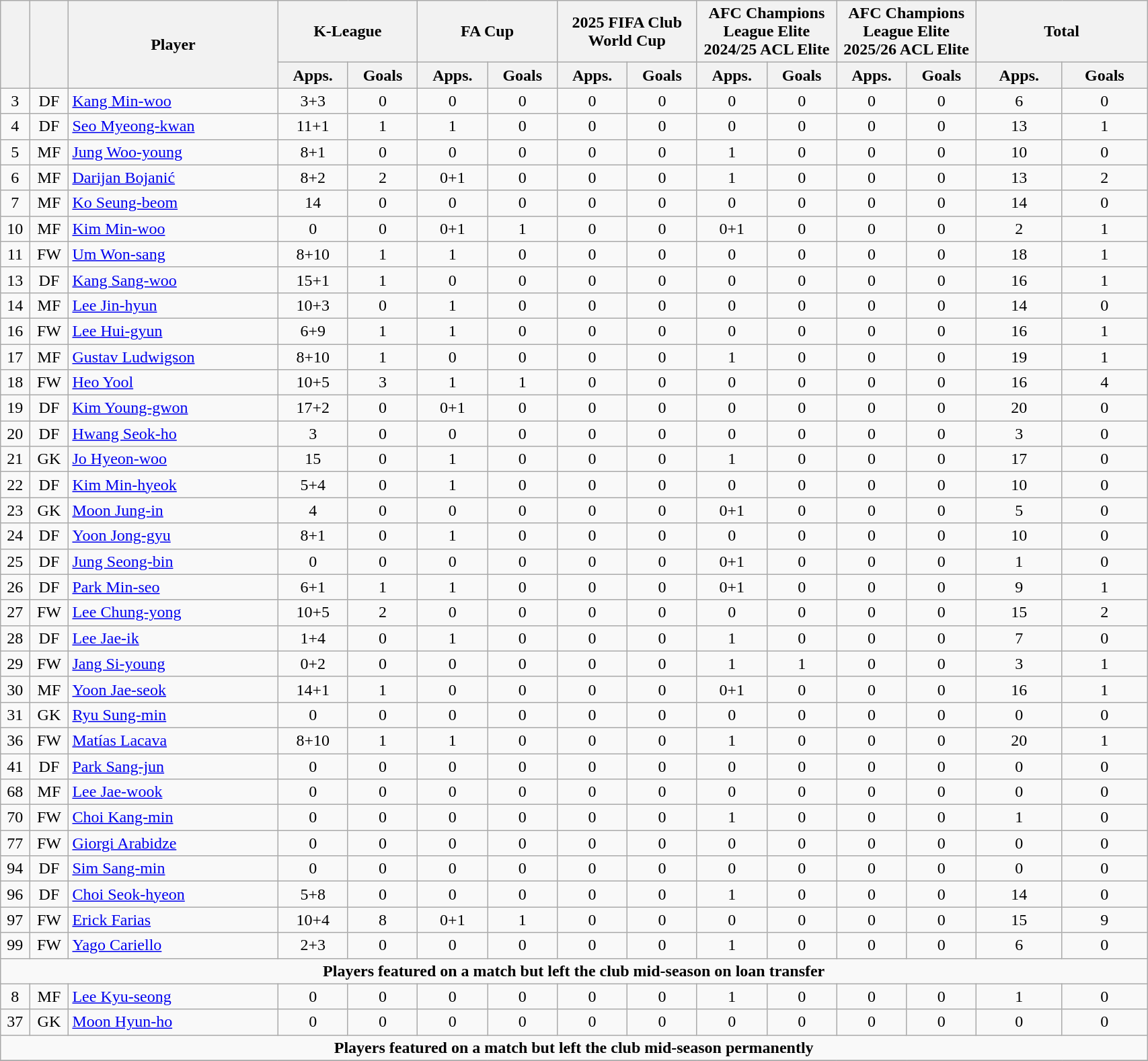<table class="wikitable" style="text-align:center; font-size:100%; width:90%;">
<tr>
<th rowspan=2></th>
<th rowspan=2></th>
<th rowspan=2 width="200">Player</th>
<th colspan=2 width="105">K-League</th>
<th colspan=2 width="105">FA Cup</th>
<th colspan=2 width="105">2025 FIFA Club World Cup</th>
<th colspan=2 width="105">AFC Champions League Elite <br> 2024/25 ACL Elite</th>
<th colspan=2 width="105">AFC Champions League Elite <br> 2025/26 ACL Elite</th>
<th colspan=2 width="130">Total</th>
</tr>
<tr>
<th>Apps.</th>
<th> Goals</th>
<th>Apps.</th>
<th> Goals</th>
<th>Apps.</th>
<th> Goals</th>
<th>Apps.</th>
<th> Goals</th>
<th>Apps.</th>
<th> Goals</th>
<th>Apps.</th>
<th> Goals</th>
</tr>
<tr>
<td>3</td>
<td>DF</td>
<td align="left"> <a href='#'>Kang Min-woo</a></td>
<td>3+3</td>
<td>0</td>
<td>0</td>
<td>0</td>
<td>0</td>
<td>0</td>
<td>0</td>
<td>0</td>
<td>0</td>
<td>0</td>
<td>6</td>
<td>0</td>
</tr>
<tr>
<td>4</td>
<td>DF</td>
<td align="left"> <a href='#'>Seo Myeong-kwan</a></td>
<td>11+1</td>
<td>1</td>
<td>1</td>
<td>0</td>
<td>0</td>
<td>0</td>
<td>0</td>
<td>0</td>
<td>0</td>
<td>0</td>
<td>13</td>
<td>1</td>
</tr>
<tr>
<td>5</td>
<td>MF</td>
<td align="left"> <a href='#'>Jung Woo-young</a></td>
<td>8+1</td>
<td>0</td>
<td>0</td>
<td>0</td>
<td>0</td>
<td>0</td>
<td>1</td>
<td>0</td>
<td>0</td>
<td>0</td>
<td>10</td>
<td>0</td>
</tr>
<tr>
<td>6</td>
<td>MF</td>
<td align="left"> <a href='#'>Darijan Bojanić</a></td>
<td>8+2</td>
<td>2</td>
<td>0+1</td>
<td>0</td>
<td>0</td>
<td>0</td>
<td>1</td>
<td>0</td>
<td>0</td>
<td>0</td>
<td>13</td>
<td>2</td>
</tr>
<tr>
<td>7</td>
<td>MF</td>
<td align="left"> <a href='#'>Ko Seung-beom</a></td>
<td>14</td>
<td>0</td>
<td>0</td>
<td>0</td>
<td>0</td>
<td>0</td>
<td>0</td>
<td>0</td>
<td>0</td>
<td>0</td>
<td>14</td>
<td>0</td>
</tr>
<tr>
<td>10</td>
<td>MF</td>
<td align="left"> <a href='#'>Kim Min-woo</a></td>
<td>0</td>
<td>0</td>
<td>0+1</td>
<td>1</td>
<td>0</td>
<td>0</td>
<td>0+1</td>
<td>0</td>
<td>0</td>
<td>0</td>
<td>2</td>
<td>1</td>
</tr>
<tr>
<td>11</td>
<td>FW</td>
<td align="left"> <a href='#'>Um Won-sang</a></td>
<td>8+10</td>
<td>1</td>
<td>1</td>
<td>0</td>
<td>0</td>
<td>0</td>
<td>0</td>
<td>0</td>
<td>0</td>
<td>0</td>
<td>18</td>
<td>1</td>
</tr>
<tr>
<td>13</td>
<td>DF</td>
<td align="left"> <a href='#'>Kang Sang-woo</a></td>
<td>15+1</td>
<td>1</td>
<td>0</td>
<td>0</td>
<td>0</td>
<td>0</td>
<td>0</td>
<td>0</td>
<td>0</td>
<td>0</td>
<td>16</td>
<td>1</td>
</tr>
<tr>
<td>14</td>
<td>MF</td>
<td align="left"> <a href='#'>Lee Jin-hyun</a></td>
<td>10+3</td>
<td>0</td>
<td>1</td>
<td>0</td>
<td>0</td>
<td>0</td>
<td>0</td>
<td>0</td>
<td>0</td>
<td>0</td>
<td>14</td>
<td>0</td>
</tr>
<tr>
<td>16</td>
<td>FW</td>
<td align="left"> <a href='#'>Lee Hui-gyun</a></td>
<td>6+9</td>
<td>1</td>
<td>1</td>
<td>0</td>
<td>0</td>
<td>0</td>
<td>0</td>
<td>0</td>
<td>0</td>
<td>0</td>
<td>16</td>
<td>1</td>
</tr>
<tr>
<td>17</td>
<td>MF</td>
<td align="left"> <a href='#'>Gustav Ludwigson</a></td>
<td>8+10</td>
<td>1</td>
<td>0</td>
<td>0</td>
<td>0</td>
<td>0</td>
<td>1</td>
<td>0</td>
<td>0</td>
<td>0</td>
<td>19</td>
<td>1</td>
</tr>
<tr>
<td>18</td>
<td>FW</td>
<td align="left"> <a href='#'>Heo Yool</a></td>
<td>10+5</td>
<td>3</td>
<td>1</td>
<td>1</td>
<td>0</td>
<td>0</td>
<td>0</td>
<td>0</td>
<td>0</td>
<td>0</td>
<td>16</td>
<td>4</td>
</tr>
<tr>
<td>19</td>
<td>DF</td>
<td align="left"> <a href='#'>Kim Young-gwon</a></td>
<td>17+2</td>
<td>0</td>
<td>0+1</td>
<td>0</td>
<td>0</td>
<td>0</td>
<td>0</td>
<td>0</td>
<td>0</td>
<td>0</td>
<td>20</td>
<td>0</td>
</tr>
<tr>
<td>20</td>
<td>DF</td>
<td align="left"> <a href='#'>Hwang Seok-ho</a></td>
<td>3</td>
<td>0</td>
<td>0</td>
<td>0</td>
<td>0</td>
<td>0</td>
<td>0</td>
<td>0</td>
<td>0</td>
<td>0</td>
<td>3</td>
<td>0</td>
</tr>
<tr>
<td>21</td>
<td>GK</td>
<td align="left"> <a href='#'>Jo Hyeon-woo</a></td>
<td>15</td>
<td>0</td>
<td>1</td>
<td>0</td>
<td>0</td>
<td>0</td>
<td>1</td>
<td>0</td>
<td>0</td>
<td>0</td>
<td>17</td>
<td>0</td>
</tr>
<tr>
<td>22</td>
<td>DF</td>
<td align="left"> <a href='#'>Kim Min-hyeok</a></td>
<td>5+4</td>
<td>0</td>
<td>1</td>
<td>0</td>
<td>0</td>
<td>0</td>
<td>0</td>
<td>0</td>
<td>0</td>
<td>0</td>
<td>10</td>
<td>0</td>
</tr>
<tr>
<td>23</td>
<td>GK</td>
<td align="left"> <a href='#'>Moon Jung-in</a></td>
<td>4</td>
<td>0</td>
<td>0</td>
<td>0</td>
<td>0</td>
<td>0</td>
<td>0+1</td>
<td>0</td>
<td>0</td>
<td>0</td>
<td>5</td>
<td>0</td>
</tr>
<tr>
<td>24</td>
<td>DF</td>
<td align="left"> <a href='#'>Yoon Jong-gyu</a></td>
<td>8+1</td>
<td>0</td>
<td>1</td>
<td>0</td>
<td>0</td>
<td>0</td>
<td>0</td>
<td>0</td>
<td>0</td>
<td>0</td>
<td>10</td>
<td>0</td>
</tr>
<tr>
<td>25</td>
<td>DF</td>
<td align="left"> <a href='#'>Jung Seong-bin</a></td>
<td>0</td>
<td>0</td>
<td>0</td>
<td>0</td>
<td>0</td>
<td>0</td>
<td>0+1</td>
<td>0</td>
<td>0</td>
<td>0</td>
<td>1</td>
<td>0</td>
</tr>
<tr>
<td>26</td>
<td>DF</td>
<td align="left"> <a href='#'>Park Min-seo</a></td>
<td>6+1</td>
<td>1</td>
<td>1</td>
<td>0</td>
<td>0</td>
<td>0</td>
<td>0+1</td>
<td>0</td>
<td>0</td>
<td>0</td>
<td>9</td>
<td>1</td>
</tr>
<tr>
<td>27</td>
<td>FW</td>
<td align="left"> <a href='#'>Lee Chung-yong</a></td>
<td>10+5</td>
<td>2</td>
<td>0</td>
<td>0</td>
<td>0</td>
<td>0</td>
<td>0</td>
<td>0</td>
<td>0</td>
<td>0</td>
<td>15</td>
<td>2</td>
</tr>
<tr>
<td>28</td>
<td>DF</td>
<td align="left"> <a href='#'>Lee Jae-ik</a></td>
<td>1+4</td>
<td>0</td>
<td>1</td>
<td>0</td>
<td>0</td>
<td>0</td>
<td>1</td>
<td>0</td>
<td>0</td>
<td>0</td>
<td>7</td>
<td>0</td>
</tr>
<tr>
<td>29</td>
<td>FW</td>
<td align="left"> <a href='#'>Jang Si-young</a></td>
<td>0+2</td>
<td>0</td>
<td>0</td>
<td>0</td>
<td>0</td>
<td>0</td>
<td>1</td>
<td>1</td>
<td>0</td>
<td>0</td>
<td>3</td>
<td>1</td>
</tr>
<tr>
<td>30</td>
<td>MF</td>
<td align="left"> <a href='#'>Yoon Jae-seok</a></td>
<td>14+1</td>
<td>1</td>
<td>0</td>
<td>0</td>
<td>0</td>
<td>0</td>
<td>0+1</td>
<td>0</td>
<td>0</td>
<td>0</td>
<td>16</td>
<td>1</td>
</tr>
<tr>
<td>31</td>
<td>GK</td>
<td align="left"> <a href='#'>Ryu Sung-min</a></td>
<td>0</td>
<td>0</td>
<td>0</td>
<td>0</td>
<td>0</td>
<td>0</td>
<td>0</td>
<td>0</td>
<td>0</td>
<td>0</td>
<td>0</td>
<td>0</td>
</tr>
<tr>
<td>36</td>
<td>FW</td>
<td align="left"> <a href='#'>Matías Lacava</a></td>
<td>8+10</td>
<td>1</td>
<td>1</td>
<td>0</td>
<td>0</td>
<td>0</td>
<td>1</td>
<td>0</td>
<td>0</td>
<td>0</td>
<td>20</td>
<td>1</td>
</tr>
<tr>
<td>41</td>
<td>DF</td>
<td align="left"> <a href='#'>Park Sang-jun</a></td>
<td>0</td>
<td>0</td>
<td>0</td>
<td>0</td>
<td>0</td>
<td>0</td>
<td>0</td>
<td>0</td>
<td>0</td>
<td>0</td>
<td>0</td>
<td>0</td>
</tr>
<tr>
<td>68</td>
<td>MF</td>
<td align="left"> <a href='#'>Lee Jae-wook</a></td>
<td>0</td>
<td>0</td>
<td>0</td>
<td>0</td>
<td>0</td>
<td>0</td>
<td>0</td>
<td>0</td>
<td>0</td>
<td>0</td>
<td>0</td>
<td>0</td>
</tr>
<tr>
<td>70</td>
<td>FW</td>
<td align="left"> <a href='#'>Choi Kang-min</a></td>
<td>0</td>
<td>0</td>
<td>0</td>
<td>0</td>
<td>0</td>
<td>0</td>
<td>1</td>
<td>0</td>
<td>0</td>
<td>0</td>
<td>1</td>
<td>0</td>
</tr>
<tr>
<td>77</td>
<td>FW</td>
<td align="left"> <a href='#'>Giorgi Arabidze</a></td>
<td>0</td>
<td>0</td>
<td>0</td>
<td>0</td>
<td>0</td>
<td>0</td>
<td>0</td>
<td>0</td>
<td>0</td>
<td>0</td>
<td>0</td>
<td>0</td>
</tr>
<tr>
<td>94</td>
<td>DF</td>
<td align="left"> <a href='#'>Sim Sang-min</a></td>
<td>0</td>
<td>0</td>
<td>0</td>
<td>0</td>
<td>0</td>
<td>0</td>
<td>0</td>
<td>0</td>
<td>0</td>
<td>0</td>
<td>0</td>
<td>0</td>
</tr>
<tr>
<td>96</td>
<td>DF</td>
<td align="left"> <a href='#'>Choi Seok-hyeon</a></td>
<td>5+8</td>
<td>0</td>
<td>0</td>
<td>0</td>
<td>0</td>
<td>0</td>
<td>1</td>
<td>0</td>
<td>0</td>
<td>0</td>
<td>14</td>
<td>0</td>
</tr>
<tr>
<td>97</td>
<td>FW</td>
<td align="left"> <a href='#'>Erick Farias</a></td>
<td>10+4</td>
<td>8</td>
<td>0+1</td>
<td>1</td>
<td>0</td>
<td>0</td>
<td>0</td>
<td>0</td>
<td>0</td>
<td>0</td>
<td>15</td>
<td>9</td>
</tr>
<tr>
<td>99</td>
<td>FW</td>
<td align="left"> <a href='#'>Yago Cariello</a></td>
<td>2+3</td>
<td>0</td>
<td>0</td>
<td>0</td>
<td>0</td>
<td>0</td>
<td>1</td>
<td>0</td>
<td>0</td>
<td>0</td>
<td>6</td>
<td>0</td>
</tr>
<tr>
<td colspan="15"><strong>Players featured on a match but left the club mid-season on loan transfer</strong></td>
</tr>
<tr>
<td>8</td>
<td>MF</td>
<td align="left"> <a href='#'>Lee Kyu-seong</a></td>
<td>0</td>
<td>0</td>
<td>0</td>
<td>0</td>
<td>0</td>
<td>0</td>
<td>1</td>
<td>0</td>
<td>0</td>
<td>0</td>
<td>1</td>
<td>0</td>
</tr>
<tr>
<td>37</td>
<td>GK</td>
<td align="left"> <a href='#'>Moon Hyun-ho</a></td>
<td>0</td>
<td>0</td>
<td>0</td>
<td>0</td>
<td>0</td>
<td>0</td>
<td>0</td>
<td>0</td>
<td>0</td>
<td>0</td>
<td>0</td>
<td>0</td>
</tr>
<tr>
<td colspan="15"><strong>Players featured on a match but left the club mid-season permanently</strong></td>
</tr>
<tr>
</tr>
</table>
